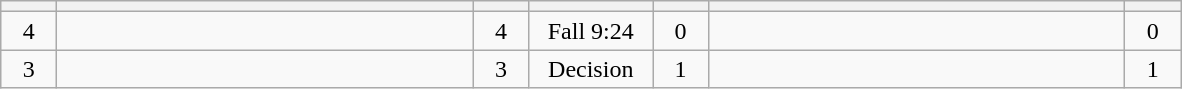<table class="wikitable" style="text-align: center;">
<tr>
<th width=30></th>
<th width=270></th>
<th width=30></th>
<th width=75></th>
<th width=30></th>
<th width=270></th>
<th width=30></th>
</tr>
<tr>
<td>4</td>
<td align=left></td>
<td>4</td>
<td>Fall 9:24</td>
<td>0</td>
<td align=left><strong></strong></td>
<td>0</td>
</tr>
<tr>
<td>3</td>
<td align=left></td>
<td>3</td>
<td>Decision</td>
<td>1</td>
<td align=left><strong></strong></td>
<td>1</td>
</tr>
</table>
